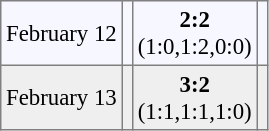<table bgcolor="#f7f8ff" cellpadding="3" cellspacing="0" border="1" style="font-size: 95%; border: gray solid 1px; border-collapse: collapse;">
<tr>
<td>February 12</td>
<td></td>
<td align="center"><strong>2:2</strong><br>(1:0,1:2,0:0)</td>
<td></td>
</tr>
<tr bgcolor="#EFEFEF">
<td>February 13</td>
<td></td>
<td align="center"><strong>3:2</strong><br>(1:1,1:1,1:0)</td>
<td></td>
</tr>
</table>
